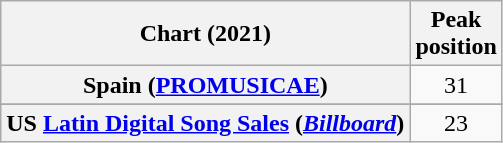<table class="wikitable sortable plainrowheaders" style="text-align:center">
<tr>
<th scope="col">Chart (2021)</th>
<th scope="col">Peak<br>position</th>
</tr>
<tr>
<th scope="row">Spain (<a href='#'>PROMUSICAE</a>)</th>
<td>31</td>
</tr>
<tr>
</tr>
<tr>
<th scope="row">US <a href='#'>Latin Digital Song Sales</a> (<em><a href='#'>Billboard</a></em>)</th>
<td>23</td>
</tr>
</table>
